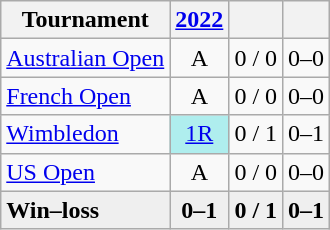<table class="wikitable" style="text-align:center">
<tr>
<th>Tournament</th>
<th><a href='#'>2022</a></th>
<th></th>
<th></th>
</tr>
<tr>
<td align="left"><a href='#'>Australian Open</a></td>
<td>A</td>
<td>0 / 0</td>
<td>0–0</td>
</tr>
<tr>
<td align="left"><a href='#'>French Open</a></td>
<td>A</td>
<td>0 / 0</td>
<td>0–0</td>
</tr>
<tr>
<td align="left"><a href='#'>Wimbledon</a></td>
<td bgcolor="#afeeee"><a href='#'>1R</a></td>
<td>0 / 1</td>
<td>0–1</td>
</tr>
<tr>
<td align="left"><a href='#'>US Open</a></td>
<td>A</td>
<td>0 / 0</td>
<td>0–0</td>
</tr>
<tr style="background:#efefef;font-weight:bold">
<td align="left">Win–loss</td>
<td>0–1</td>
<td>0 / 1</td>
<td>0–1</td>
</tr>
</table>
